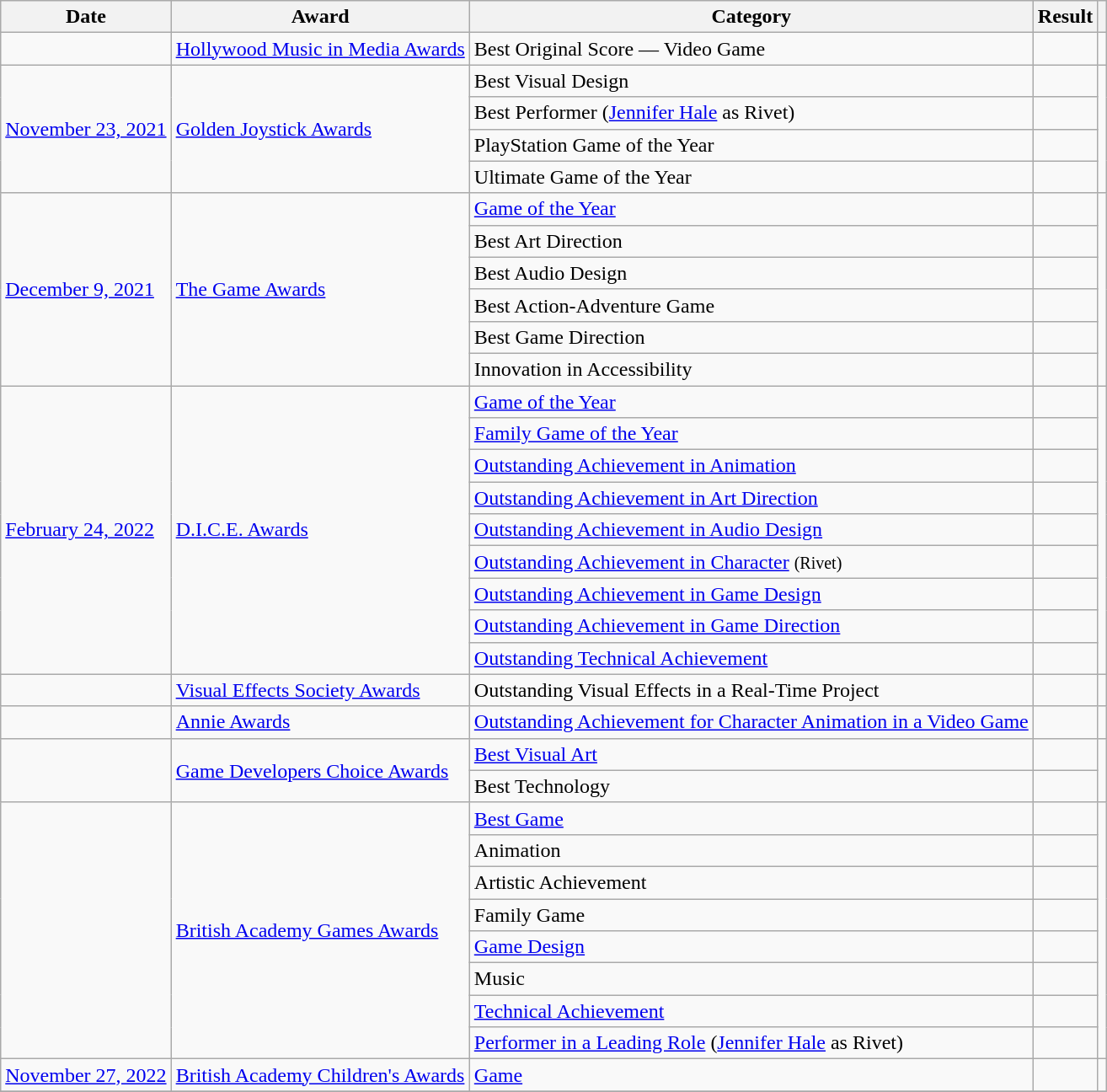<table class="wikitable plainrowheaders sortable collapsible">
<tr>
<th scope="col">Date</th>
<th scope="col">Award</th>
<th scope="col">Category</th>
<th scope="col">Result</th>
<th scope="col" class="unsortable"></th>
</tr>
<tr>
<td><a href='#'></a></td>
<td><a href='#'>Hollywood Music in Media Awards</a></td>
<td>Best Original Score — Video Game</td>
<td></td>
<td style="text-align:center;"></td>
</tr>
<tr>
<td rowspan="4"><a href='#'>November 23, 2021</a></td>
<td rowspan="4"><a href='#'>Golden Joystick Awards</a></td>
<td>Best Visual Design</td>
<td></td>
<td style="text-align:center;" rowspan="4"><br></td>
</tr>
<tr>
<td>Best Performer (<a href='#'>Jennifer Hale</a> as Rivet)</td>
<td></td>
</tr>
<tr>
<td>PlayStation Game of the Year</td>
<td></td>
</tr>
<tr>
<td>Ultimate Game of the Year</td>
<td></td>
</tr>
<tr>
<td rowspan="6"><a href='#'>December 9, 2021</a></td>
<td rowspan="6"><a href='#'>The Game Awards</a></td>
<td><a href='#'>Game of the Year</a></td>
<td></td>
<td style="text-align:center;" rowspan="6"></td>
</tr>
<tr>
<td>Best Art Direction</td>
<td></td>
</tr>
<tr>
<td>Best Audio Design</td>
<td></td>
</tr>
<tr>
<td>Best Action-Adventure Game</td>
<td></td>
</tr>
<tr>
<td>Best Game Direction</td>
<td></td>
</tr>
<tr>
<td>Innovation in Accessibility</td>
<td></td>
</tr>
<tr>
<td rowspan="9"><a href='#'>February 24, 2022</a></td>
<td rowspan="9"><a href='#'>D.I.C.E. Awards</a></td>
<td><a href='#'>Game of the Year</a></td>
<td></td>
<td style="text-align:center;" rowspan="9"></td>
</tr>
<tr>
<td><a href='#'>Family Game of the Year</a></td>
<td></td>
</tr>
<tr>
<td><a href='#'>Outstanding Achievement in Animation</a></td>
<td></td>
</tr>
<tr>
<td><a href='#'>Outstanding Achievement in Art Direction</a></td>
<td></td>
</tr>
<tr>
<td><a href='#'>Outstanding Achievement in Audio Design</a></td>
<td></td>
</tr>
<tr>
<td><a href='#'>Outstanding Achievement in Character</a> <small>(Rivet)</small></td>
<td></td>
</tr>
<tr>
<td><a href='#'>Outstanding Achievement in Game Design</a></td>
<td></td>
</tr>
<tr>
<td><a href='#'>Outstanding Achievement in Game Direction</a></td>
<td></td>
</tr>
<tr>
<td><a href='#'>Outstanding Technical Achievement</a></td>
<td></td>
</tr>
<tr>
<td><a href='#'></a></td>
<td><a href='#'>Visual Effects Society Awards</a></td>
<td>Outstanding Visual Effects in a Real-Time Project</td>
<td></td>
<td></td>
</tr>
<tr>
<td><a href='#'></a></td>
<td><a href='#'>Annie Awards</a></td>
<td><a href='#'>Outstanding Achievement for Character Animation in a Video Game</a></td>
<td></td>
<td style="text-align:center;"></td>
</tr>
<tr>
<td rowspan="2"><a href='#'></a></td>
<td rowspan="2"><a href='#'>Game Developers Choice Awards</a></td>
<td><a href='#'>Best Visual Art</a></td>
<td></td>
<td style="text-align:center;" rowspan="2"></td>
</tr>
<tr>
<td>Best Technology</td>
<td></td>
</tr>
<tr>
<td rowspan="8"><a href='#'></a></td>
<td rowspan="8"><a href='#'>British Academy Games Awards</a></td>
<td><a href='#'>Best Game</a></td>
<td></td>
<td rowspan="8" style="text-align:center;"><br></td>
</tr>
<tr>
<td>Animation</td>
<td></td>
</tr>
<tr>
<td>Artistic Achievement</td>
<td></td>
</tr>
<tr>
<td>Family Game</td>
<td></td>
</tr>
<tr>
<td><a href='#'>Game Design</a></td>
<td></td>
</tr>
<tr>
<td>Music</td>
<td></td>
</tr>
<tr>
<td><a href='#'>Technical Achievement</a></td>
<td></td>
</tr>
<tr>
<td><a href='#'>Performer in a Leading Role</a> (<a href='#'>Jennifer Hale</a> as Rivet)</td>
<td></td>
</tr>
<tr>
<td><a href='#'>November 27, 2022</a></td>
<td><a href='#'>British Academy Children's Awards</a></td>
<td><a href='#'>Game</a></td>
<td></td>
<td align="center"></td>
</tr>
<tr>
</tr>
</table>
